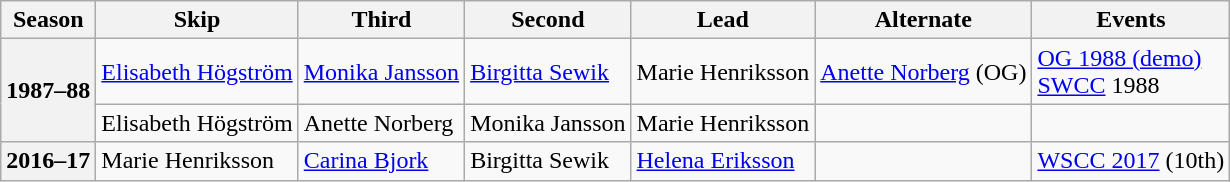<table class="wikitable">
<tr>
<th scope="col">Season</th>
<th scope="col">Skip</th>
<th scope="col">Third</th>
<th scope="col">Second</th>
<th scope="col">Lead</th>
<th scope="col">Alternate</th>
<th scope="col">Events</th>
</tr>
<tr>
<th scope="row" rowspan=2>1987–88</th>
<td><a href='#'>Elisabeth Högström</a></td>
<td><a href='#'>Monika Jansson</a></td>
<td><a href='#'>Birgitta Sewik</a></td>
<td>Marie Henriksson</td>
<td><a href='#'>Anette Norberg</a> (OG)</td>
<td><a href='#'>OG 1988 (demo)</a> <br><a href='#'>SWCC</a> 1988 </td>
</tr>
<tr>
<td>Elisabeth Högström</td>
<td>Anette Norberg</td>
<td>Monika Jansson</td>
<td>Marie Henriksson</td>
<td></td>
<td> </td>
</tr>
<tr>
<th scope="row">2016–17</th>
<td>Marie Henriksson</td>
<td><a href='#'>Carina Bjork</a></td>
<td>Birgitta Sewik</td>
<td><a href='#'>Helena Eriksson</a></td>
<td></td>
<td><a href='#'>WSCC 2017</a> (10th)</td>
</tr>
</table>
